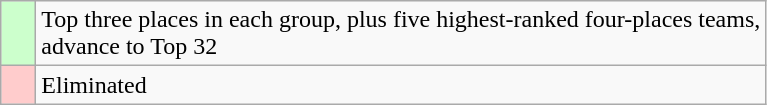<table class="wikitable">
<tr>
<td style="background: #ccffcc;">    </td>
<td>Top three places in each group, plus five highest-ranked four-places teams,<br>advance to Top 32</td>
</tr>
<tr>
<td style="background: #ffcccc;">    </td>
<td>Eliminated</td>
</tr>
</table>
